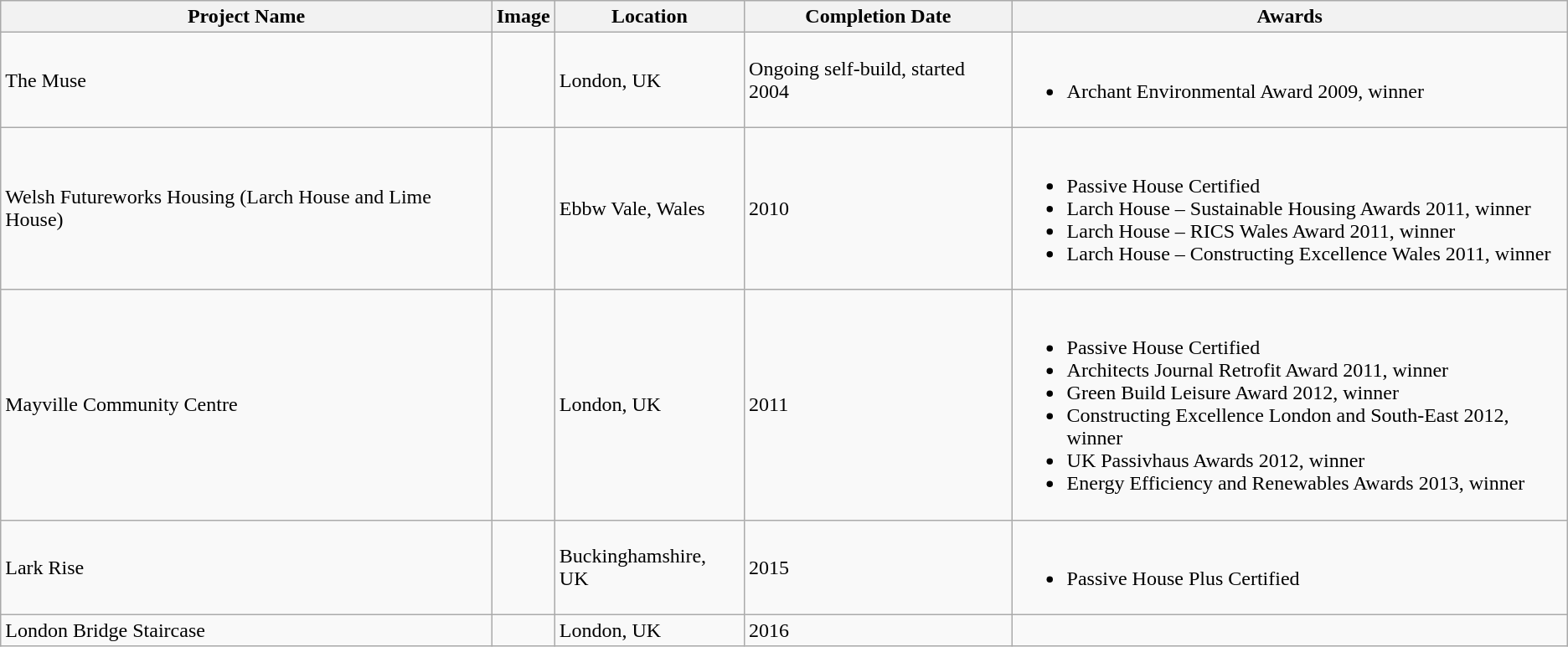<table class="wikitable">
<tr>
<th>Project Name</th>
<th>Image</th>
<th>Location</th>
<th>Completion Date</th>
<th>Awards</th>
</tr>
<tr>
<td>The Muse</td>
<td></td>
<td>London, UK</td>
<td>Ongoing self-build, started 2004</td>
<td><br><ul><li>Archant Environmental Award 2009, winner</li></ul></td>
</tr>
<tr>
<td>Welsh Futureworks Housing (Larch House and Lime House)</td>
<td></td>
<td>Ebbw Vale, Wales</td>
<td>2010</td>
<td><br><ul><li>Passive House Certified</li><li>Larch House – Sustainable Housing Awards 2011, winner</li><li>Larch House – RICS Wales Award 2011, winner</li><li>Larch House – Constructing Excellence Wales 2011, winner</li></ul></td>
</tr>
<tr>
<td>Mayville Community Centre</td>
<td></td>
<td>London, UK</td>
<td>2011</td>
<td><br><ul><li>Passive House Certified</li><li>Architects Journal Retrofit Award 2011, winner</li><li>Green Build Leisure Award 2012, winner</li><li>Constructing Excellence London and South-East 2012, winner</li><li>UK Passivhaus Awards 2012, winner</li><li>Energy Efficiency and Renewables Awards 2013, winner</li></ul></td>
</tr>
<tr>
<td>Lark Rise</td>
<td></td>
<td>Buckinghamshire, UK</td>
<td>2015</td>
<td><br><ul><li>Passive House Plus Certified</li></ul></td>
</tr>
<tr>
<td>London Bridge Staircase</td>
<td></td>
<td>London, UK</td>
<td>2016</td>
<td></td>
</tr>
</table>
